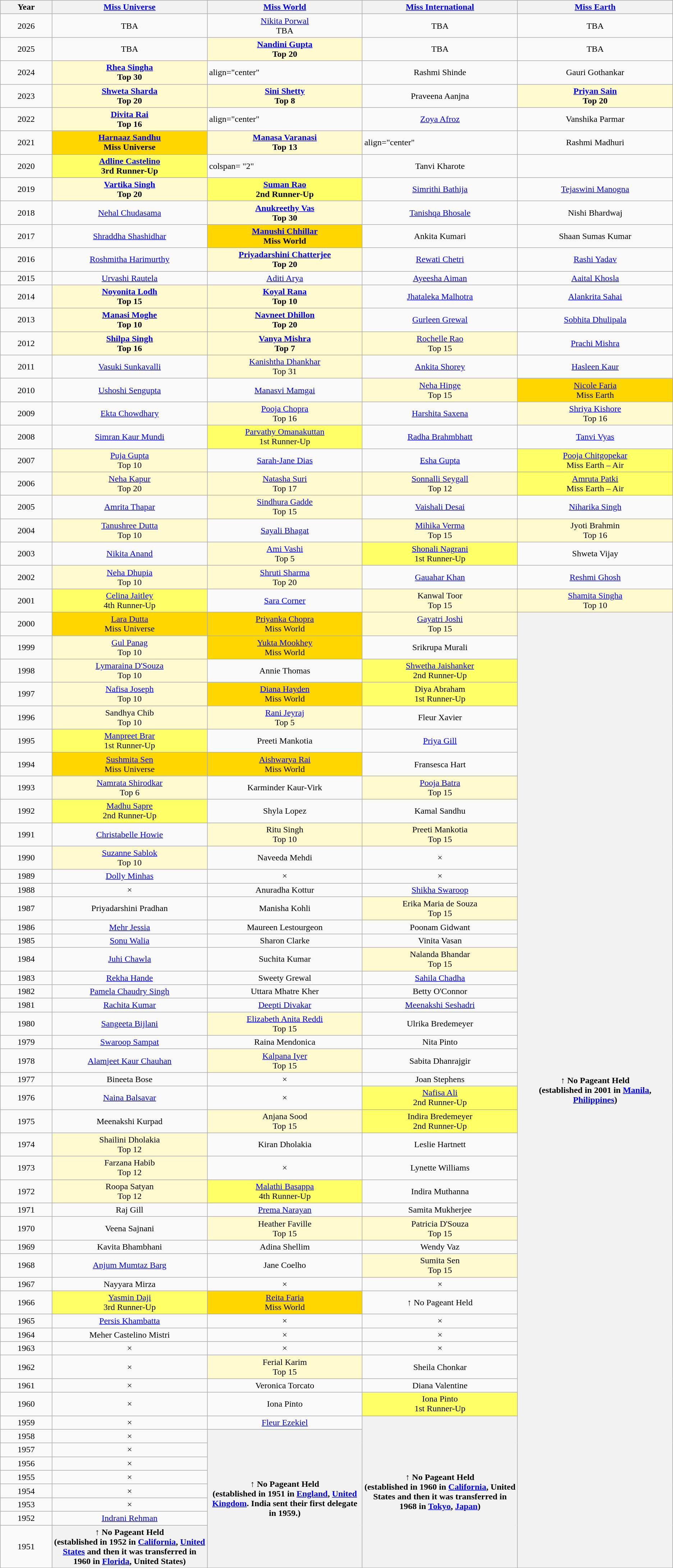<table class="sortable wikitable">
<tr>
<th width=5%>Year</th>
<th width=15%><a href='#'>Miss Universe</a></th>
<th width=15%><a href='#'>Miss World</a></th>
<th width=15%><a href='#'>Miss International</a></th>
<th width=15%><a href='#'>Miss Earth</a></th>
</tr>
<tr>
<td align="center">2026</td>
<td align="center">TBA</td>
<td align="center"><a href='#'>Nikita Porwal</a><br>TBA</td>
<td align="center">TBA</td>
<td align="center">TBA</td>
</tr>
<tr>
<td align="center">2025</td>
<td align="center">TBA</td>
<td align="center" bgcolor="#FFFACD"><strong><a href='#'>Nandini Gupta</a><br>Top 20</strong></td>
<td align="center">TBA</td>
<td align="center">TBA</td>
</tr>
<tr>
<td align="center">2024</td>
<td align="center" bgcolor="#FFFACD"><strong><a href='#'>Rhea Singha</a><br>Top 30</strong></td>
<td>align="center" </td>
<td align="center">Rashmi Shinde</td>
<td align="center">Gauri Gothankar</td>
</tr>
<tr>
<td align="center">2023</td>
<td align="center" bgcolor="#FFFACD"><strong><a href='#'>Shweta Sharda</a><br>Top 20</strong></td>
<td align="center" bgcolor="#FFFACD"><strong><a href='#'>Sini Shetty</a><br>Top 8</strong></td>
<td align="center">Praveena Aanjna</td>
<td align="center" bgcolor="#FFFACD"><strong><a href='#'>Priyan Sain</a><br>Top 20</strong></td>
</tr>
<tr>
<td align="center">2022</td>
<td align="center" bgcolor="#FFFACD"><strong><a href='#'>Divita Rai</a><br>Top 16</strong></td>
<td>align="center" </td>
<td align="center"><a href='#'>Zoya Afroz</a></td>
<td align="center">Vanshika Parmar</td>
</tr>
<tr>
<td align="center">2021</td>
<td bgcolor="gold" align="center"><strong> <a href='#'>Harnaaz Sandhu</a><br> Miss Universe</strong></td>
<td bgcolor="#FFFACD" align="center"><strong><a href='#'>Manasa Varanasi</a><br>Top 13</strong></td>
<td>align="center" </td>
<td align="center">Rashmi Madhuri</td>
</tr>
<tr>
<td align="center">2020</td>
<td bgcolor="#FFFF66" align="center"><strong><a href='#'>Adline Castelino</a><br>3rd Runner-Up</strong></td>
<td>colspan= "2"</td>
<td align="center">Tanvi Kharote</td>
</tr>
<tr>
<td align="center">2019</td>
<td bgcolor="#FFFACD" align="center"><strong><a href='#'>Vartika Singh</a><br>Top 20</strong></td>
<td bgcolor="#FFFF66" align="center"><strong><a href='#'>Suman Rao</a><br>2nd Runner-Up</strong></td>
<td align="center"><a href='#'>Simrithi Bathija</a></td>
<td align="center"><a href='#'>Tejaswini Manogna</a></td>
</tr>
<tr>
<td align="center">2018</td>
<td align="center"><a href='#'>Nehal Chudasama</a></td>
<td bgcolor="#FFFACD" align="center"><strong><a href='#'>Anukreethy Vas</a><br>Top 30</strong></td>
<td align="center"><a href='#'>Tanishqa Bhosale</a></td>
<td align="center">Nishi Bhardwaj</td>
</tr>
<tr>
<td align="center">2017</td>
<td align="center"><a href='#'>Shraddha Shashidhar</a></td>
<td bgcolor="gold" align="center"><strong><a href='#'>Manushi Chhillar</a><br> Miss World</strong></td>
<td align="center">Ankita Kumari</td>
<td align="center">Shaan Sumas Kumar</td>
</tr>
<tr>
<td align="center">2016</td>
<td align="center"><a href='#'>Roshmitha Harimurthy</a></td>
<td bgcolor="#FFFACD" align="center"><strong><a href='#'>Priyadarshini Chatterjee</a><br>Top 20</strong></td>
<td align="center"><a href='#'>Rewati Chetri</a></td>
<td align="center"><a href='#'>Rashi Yadav</a></td>
</tr>
<tr>
<td align="center">2015</td>
<td align="center"><a href='#'>Urvashi Rautela</a></td>
<td align="center"><a href='#'>Aditi Arya</a></td>
<td align="center"><a href='#'>Ayeesha Aiman</a></td>
<td align="center"><a href='#'>Aaital Khosla</a></td>
</tr>
<tr>
<td align="center">2014</td>
<td bgcolor="#FFFACD" align="center"><strong><a href='#'>Noyonita Lodh</a><br>Top 15</strong></td>
<td bgcolor="#FFFACD" align="center"><strong><a href='#'>Koyal Rana</a><br>Top 10</strong></td>
<td align="center"><a href='#'>Jhataleka Malhotra</a></td>
<td align="center"><a href='#'>Alankrita Sahai</a></td>
</tr>
<tr>
<td align="center">2013</td>
<td bgcolor="#FFFACD" align="center"><strong><a href='#'>Manasi Moghe</a><br>Top 10</strong></td>
<td bgcolor="#FFFACD" align="center"><strong><a href='#'>Navneet Dhillon</a><br>Top 20</strong></td>
<td align="center"><a href='#'>Gurleen Grewal</a></td>
<td align="center"><a href='#'>Sobhita Dhulipala</a></td>
</tr>
<tr>
<td align="center">2012</td>
<td bgcolor="#FFFACD" align="center"><strong><a href='#'>Shilpa Singh</a><br>Top 16</strong></td>
<td bgcolor="#FFFACD" align="center"><strong><a href='#'>Vanya Mishra</a></strong><br><strong>Top 7<strong><em></td>
<td bgcolor="#FFFACD" align="center"></strong><a href='#'>Rochelle Rao</a><br>Top 15<strong></td>
<td align="center"><a href='#'>Prachi Mishra</a></td>
</tr>
<tr>
<td align="center">2011</td>
<td align="center"><a href='#'>Vasuki Sunkavalli</a></td>
<td bgcolor="#FFFACD" align="center"></strong><a href='#'>Kanishtha Dhankhar</a><br>Top 31<strong></td>
<td align="center"><a href='#'>Ankita Shorey</a></td>
<td align="center"><a href='#'>Hasleen Kaur</a></td>
</tr>
<tr>
<td align="center">2010</td>
<td align="center"><a href='#'>Ushoshi Sengupta</a></td>
<td align="center"><a href='#'>Manasvi Mamgai</a></td>
<td bgcolor="#FFFACD" align="center"></strong><a href='#'>Neha Hinge</a><br>Top 15<strong></td>
<td bgcolor="gold" align="center"></strong><a href='#'>Nicole Faria</a><br> Miss Earth<strong></td>
</tr>
<tr>
<td align="center">2009</td>
<td align="center"><a href='#'>Ekta Chowdhary</a></td>
<td bgcolor="#FFFACD" align="center"></strong><a href='#'>Pooja Chopra</a><br>Top 16<strong></td>
<td align="center"><a href='#'>Harshita Saxena</a></td>
<td bgcolor="#FFFACD" align="center"></strong><a href='#'>Shriya Kishore</a><br>Top 16<strong></td>
</tr>
<tr>
<td align="center">2008</td>
<td align="center"><a href='#'>Simran Kaur Mundi</a></td>
<td bgcolor="#FFFF66" align="center"></strong><a href='#'>Parvathy Omanakuttan</a><br>1st Runner-Up<strong></td>
<td align="center"><a href='#'>Radha Brahmbhatt</a></td>
<td align="center"><a href='#'>Tanvi Vyas</a></td>
</tr>
<tr>
<td align="center">2007</td>
<td bgcolor="#FFFACD" align="center"></strong><a href='#'>Puja Gupta</a><br>Top 10<strong></td>
<td align="center"><a href='#'>Sarah-Jane Dias</a></td>
<td align="center"><a href='#'>Esha Gupta</a></td>
<td bgcolor="#FFFF66" align="center"></strong><a href='#'>Pooja Chitgopekar</a><br>Miss Earth – Air<strong></td>
</tr>
<tr>
<td align="center">2006</td>
<td bgcolor="#FFFACD" align="center"></strong><a href='#'>Neha Kapur</a><br>Top 20<strong></td>
<td bgcolor="#FFFACD" align="center"></strong><a href='#'>Natasha Suri</a><br>Top 17<strong></td>
<td bgcolor="#FFFACD" align="center"></strong><a href='#'>Sonnalli Seygall</a><br>Top 12<strong></td>
<td bgcolor="#FFFF66" align="center"></strong><a href='#'>Amruta Patki</a><br>Miss Earth – Air<strong></td>
</tr>
<tr>
<td align="center">2005</td>
<td align="center"><a href='#'>Amrita Thapar</a></td>
<td bgcolor="#FFFACD" align="center"></strong><a href='#'>Sindhura Gadde</a><br>Top 15<strong></td>
<td align="center"><a href='#'>Vaishali Desai</a></td>
<td align="center"><a href='#'>Niharika Singh</a></td>
</tr>
<tr>
<td align="center">2004</td>
<td bgcolor="#FFFACD" align="center"></strong><a href='#'>Tanushree Dutta</a><br>Top 10<strong></td>
<td align="center"><a href='#'>Sayali Bhagat</a></td>
<td bgcolor="#FFFACD" align="center"></strong><a href='#'>Mihika Verma</a><br>Top 15<strong></td>
<td bgcolor="#FFFACD" align="center"></strong>Jyoti Brahmin<br>Top 16<strong></td>
</tr>
<tr>
<td align="center">2003</td>
<td align="center"><a href='#'>Nikita Anand</a></td>
<td bgcolor="#FFFACD" align="center"></strong><a href='#'>Ami Vashi</a><br>Top 5<strong></td>
<td bgcolor="#FFFF66" align="center"></strong><a href='#'>Shonali Nagrani</a><br>1st Runner-Up<strong></td>
<td align="center">Shweta Vijay</td>
</tr>
<tr>
<td align="center">2002</td>
<td bgcolor="#FFFACD" align="center"></strong><a href='#'>Neha Dhupia</a><br>Top 10<strong></td>
<td bgcolor="#FFFACD" align="center"></strong><a href='#'>Shruti Sharma</a><br>Top 20<strong></td>
<td align="center"><a href='#'>Gauahar Khan</a></td>
<td align="center"><a href='#'>Reshmi Ghosh</a></td>
</tr>
<tr>
<td align="center">2001</td>
<td bgcolor="#FFFF66" align="center"></strong><a href='#'>Celina Jaitley</a><br>4th Runner-Up<strong></td>
<td align="center"><a href='#'>Sara Corner</a></td>
<td bgcolor="#FFFACD" align="center"></strong>Kanwal Toor<br>Top 15<strong></td>
<td bgcolor="#FFFACD" align="center"></strong><a href='#'>Shamita Singha</a><br>Top 10<strong></td>
</tr>
<tr>
<td align="center">2000</td>
<td bgcolor="gold" align="center"></strong><a href='#'>Lara Dutta</a><br> Miss Universe<strong></td>
<td bgcolor="gold" align="center"></strong><a href='#'>Priyanka Chopra</a><br>Miss World<strong></td>
<td bgcolor="#FFFACD" align="center"></strong><a href='#'>Gayatri Joshi</a><br>Top 15<strong></td>
<th bgcolor="gold" rowspan="51" align="center">↑ No Pageant Held<br>(established in 2001 in <a href='#'>Manila</a>, <a href='#'>Philippines</a>)</th>
</tr>
<tr>
<td align="center">1999</td>
<td bgcolor="#FFFACD" align="center"></strong><a href='#'>Gul Panag</a><br>Top 10<strong></td>
<td bgcolor="gold" align="center"></strong><a href='#'>Yukta Mookhey</a><br>Miss World<strong></td>
<td align="center">Srikrupa Murali</td>
</tr>
<tr>
<td align="center">1998</td>
<td bgcolor="#FFFACD" align="center"></strong><a href='#'>Lymaraina D'Souza</a><br>Top 10<strong></td>
<td align="center">Annie Thomas</td>
<td bgcolor="#FFFF66" align="center"></strong><a href='#'>Shwetha Jaishanker</a><br>2nd Runner-Up<strong></td>
</tr>
<tr>
<td align="center">1997</td>
<td bgcolor="#FFFACD" align="center"></strong><a href='#'>Nafisa Joseph</a><br>Top 10<strong></td>
<td bgcolor="gold" align="center"></strong><a href='#'>Diana Hayden</a><br> Miss World<strong></td>
<td bgcolor="#FFFF66" align="center"></strong>Diya Abraham<br>1st Runner-Up<strong></td>
</tr>
<tr>
<td align="center">1996</td>
<td bgcolor="#FFFACD" align="center"></strong>Sandhya Chib<br>Top 10<strong></td>
<td bgcolor="#FFFACD" align="center"></strong><a href='#'>Rani Jeyraj</a><br>Top 5<strong></td>
<td align="center">Fleur Xavier</td>
</tr>
<tr>
<td align="center">1995</td>
<td bgcolor="#FFFF66" align="center"></strong><a href='#'>Manpreet Brar</a><br>1st Runner-Up<strong></td>
<td align="center">Preeti Mankotia</td>
<td align="center"><a href='#'>Priya Gill</a></td>
</tr>
<tr>
<td align="center">1994</td>
<td bgcolor="gold" align="center"></strong><a href='#'>Sushmita Sen</a><br> Miss Universe<strong></td>
<td bgcolor="gold" align="center"></strong><a href='#'>Aishwarya Rai</a><br> Miss World<strong></td>
<td align="center">Fransesca Hart</td>
</tr>
<tr>
<td align="center">1993</td>
<td bgcolor="#FFFACD" align="center"></strong><a href='#'>Namrata Shirodkar</a><br>Top 6<strong></td>
<td align="center">Karminder Kaur-Virk</td>
<td bgcolor="#FFFACD" align="center"></strong><a href='#'>Pooja Batra</a><br>Top 15<strong></td>
</tr>
<tr>
<td align="center">1992</td>
<td bgcolor="#FFFF66" align="center"></strong><a href='#'>Madhu Sapre</a><br>2nd Runner-Up<strong></td>
<td align="center">Shyla Lopez</td>
<td align="center">Kamal Sandhu</td>
</tr>
<tr>
<td align="center">1991</td>
<td align="center"><a href='#'>Christabelle Howie</a></td>
<td bgcolor="#FFFACD" align="center"></strong>Ritu Singh<br>Top 10<strong></td>
<td bgcolor="#FFFACD" align="center"></strong>Preeti Mankotia<br>Top 15<strong></td>
</tr>
<tr>
<td align="center">1990</td>
<td bgcolor="#FFFACD" align="center"></strong><a href='#'>Suzanne Sablok</a><br>Top 10<strong></td>
<td align="center">Naveeda Mehdi</td>
<td align="center">×</td>
</tr>
<tr>
<td align="center">1989</td>
<td align="center"><a href='#'>Dolly Minhas</a></td>
<td align="center">×</td>
<td align="center">×</td>
</tr>
<tr>
<td align="center">1988</td>
<td align="center">×</td>
<td align="center">Anuradha Kottur</td>
<td align="center"><a href='#'>Shikha Swaroop</a></td>
</tr>
<tr>
<td align="center">1987</td>
<td align="center">Priyadarshini Pradhan</td>
<td align="center">Manisha Kohli</td>
<td bgcolor="#FFFACD" align="center"></strong>Erika Maria de Souza<br>Top 15<strong></td>
</tr>
<tr>
<td align="center">1986</td>
<td align="center"><a href='#'>Mehr Jessia</a></td>
<td align="center">Maureen Lestourgeon</td>
<td align="center">Poonam Gidwant</td>
</tr>
<tr>
<td align="center">1985</td>
<td align="center"><a href='#'>Sonu Walia</a></td>
<td align="center">Sharon Clarke</td>
<td align="center">Vinita Vasan</td>
</tr>
<tr>
<td align="center">1984</td>
<td align="center"><a href='#'>Juhi Chawla</a></td>
<td align="center">Suchita Kumar</td>
<td bgcolor="#FFFACD" align="center"></strong>Nalanda Bhandar<br>Top 15<strong></td>
</tr>
<tr>
<td align="center">1983</td>
<td align="center"><a href='#'>Rekha Hande</a></td>
<td align="center">Sweety Grewal</td>
<td align="center"><a href='#'>Sahila Chadha</a></td>
</tr>
<tr>
<td align="center">1982</td>
<td align="center"><a href='#'>Pamela Chaudry Singh</a></td>
<td align="center">Uttara Mhatre Kher</td>
<td align="center">Betty O'Connor</td>
</tr>
<tr>
<td align="center">1981</td>
<td align="center"><a href='#'>Rachita Kumar</a></td>
<td align="center"><a href='#'>Deepti Divakar</a></td>
<td align="center"><a href='#'>Meenakshi Seshadri</a></td>
</tr>
<tr>
<td align="center">1980</td>
<td align="center"><a href='#'>Sangeeta Bijlani</a></td>
<td bgcolor="#FFFACD" align="center"></strong><a href='#'>Elizabeth Anita Reddi</a><br>Top 15<strong></td>
<td align="center">Ulrika Bredemeyer</td>
</tr>
<tr>
<td align="center">1979</td>
<td align="center"><a href='#'>Swaroop Sampat</a></td>
<td align="center">Raina Mendonica</td>
<td align="center">Nita Pinto</td>
</tr>
<tr>
<td align="center">1978</td>
<td align="center"><a href='#'>Alamjeet Kaur Chauhan</a></td>
<td bgcolor="#FFFACD" align="center"></strong><a href='#'>Kalpana Iyer</a><br>Top 15<strong></td>
<td align="center">Sabita Dhanrajgir</td>
</tr>
<tr>
<td align="center">1977</td>
<td align="center">Bineeta Bose</td>
<td align="center">×</td>
<td align="center">Joan Stephens</td>
</tr>
<tr>
<td align="center">1976</td>
<td align="center"><a href='#'>Naina Balsavar</a></td>
<td align="center">×</td>
<td bgcolor="#FFFF66" align="center"></strong><a href='#'>Nafisa Ali</a><br>2nd Runner-Up<strong></td>
</tr>
<tr>
<td align="center">1975</td>
<td align="center">Meenakshi Kurpad</td>
<td bgcolor="#FFFACD" align="center"></strong>Anjana Sood<br>Top 15<strong></td>
<td bgcolor="#FFFF66" align="center"></strong>Indira Bredemeyer<br>2nd Runner-Up<strong></td>
</tr>
<tr>
<td align="center">1974</td>
<td bgcolor="#FFFACD" align="center"></strong>Shailini Dholakia<br>Top 12<strong></td>
<td align="center">Kiran Dholakia</td>
<td align="center">Leslie Hartnett</td>
</tr>
<tr>
<td align="center">1973</td>
<td bgcolor="#FFFACD" align="center"></strong>Farzana Habib<br>Top 12<strong></td>
<td align="center">×</td>
<td align="center">Lynette Williams</td>
</tr>
<tr>
<td align="center">1972</td>
<td bgcolor="#FFFACD" align="center"></strong>Roopa Satyan<br>Top 12<strong></td>
<td bgcolor="#FFFF66" align="center"></strong><a href='#'>Malathi Basappa</a><br>4th Runner-Up<strong></td>
<td align="center">Indira Muthanna</td>
</tr>
<tr>
<td align="center">1971</td>
<td align="center">Raj Gill</td>
<td align="center"><a href='#'>Prema Narayan</a></td>
<td align="center">Samita Mukherjee</td>
</tr>
<tr>
<td align="center">1970</td>
<td align="center">Veena Sajnani</td>
<td bgcolor="#FFFACD" align="center"></strong>Heather Faville<br>Top 15<strong></td>
<td bgcolor="#FFFACD" align="center"></strong>Patricia D'Souza<br>Top 15<strong></td>
</tr>
<tr>
<td align="center">1969</td>
<td align="center">Kavita Bhambhani</td>
<td align="center">Adina Shellim</td>
<td align="center">Wendy Vaz</td>
</tr>
<tr>
<td align="center">1968</td>
<td align="center"><a href='#'>Anjum Mumtaz Barg</a></td>
<td align="center">Jane Coelho</td>
<td bgcolor="#FFFACD" align="center"></strong>Sumita Sen<br>Top 15<strong></td>
</tr>
<tr>
<td align="center">1967</td>
<td align="center">Nayyara Mirza</td>
<td align="center">×</td>
<td align="center">×</td>
</tr>
<tr>
<td align="center">1966</td>
<td bgcolor="#FFFF66" align="center"></strong><a href='#'>Yasmin Daji</a><br>3rd Runner-Up<strong></td>
<td bgcolor="gold" align="center"></strong><a href='#'>Reita Faria</a><br> Miss World<strong></td>
<td align="center"></strong>↑ No Pageant Held<strong></td>
</tr>
<tr>
<td align="center">1965</td>
<td align="center"><a href='#'>Persis Khambatta</a></td>
<td align="center">×</td>
<td align="center">×</td>
</tr>
<tr>
<td align="center">1964</td>
<td align="center">Meher Castelino Mistri</td>
<td align="center">×</td>
<td align="center">×</td>
</tr>
<tr>
<td align="center">1963</td>
<td align="center">×</td>
<td align="center">×</td>
<td align="center">×</td>
</tr>
<tr>
<td align="center">1962</td>
<td align="center">×</td>
<td bgcolor="#FFFACD" align="center"></strong>Ferial Karim<br>Top 15<strong></td>
<td align="center">Sheila Chonkar</td>
</tr>
<tr>
<td align="center">1961</td>
<td align="center">×</td>
<td align="center">Veronica Torcato</td>
<td align="center">Diana Valentine</td>
</tr>
<tr>
<td align="center">1960</td>
<td align="center">×</td>
<td align="center">Iona Pinto</td>
<td bgcolor="#FFFF66" align="center"></strong>Iona Pinto<br>1st Runner-Up<strong></td>
</tr>
<tr>
<td align="center">1959</td>
<td align="center">×</td>
<td align="center"><a href='#'>Fleur Ezekiel</a></td>
<th bgcolor="gold" rowspan="10" align="center">↑ No Pageant Held<br>(established in 1960 in <a href='#'>California</a>, United States and then it was transferred in 1968 in <a href='#'>Tokyo</a>, <a href='#'>Japan</a>)</th>
</tr>
<tr>
<td align="center">1958</td>
<td align="center">×</td>
<th rowspan="9" bgcolor="gold" align="center">↑ No Pageant Held<br> (established in 1951 in <a href='#'>England</a>, <a href='#'>United Kingdom</a>. India sent their first delegate in 1959.)</th>
</tr>
<tr>
<td align="center">1957</td>
<td align="center">×</td>
</tr>
<tr>
<td align="center">1956</td>
<td align="center">×</td>
</tr>
<tr>
<td align="center">1955</td>
<td align="center">×</td>
</tr>
<tr>
<td align="center">1954</td>
<td align="center">×</td>
</tr>
<tr>
<td align="center">1953</td>
<td align="center">×</td>
</tr>
<tr>
<td align="center">1952</td>
<td align="center"><a href='#'>Indrani Rehman</a></td>
</tr>
<tr>
<td align="center">1951</td>
<th bgcolor="gold" rowspan="2" align="center">↑ No Pageant Held<br> (established in 1952 in <a href='#'>California</a>, <a href='#'>United States</a> and then it was transferred in 1960 in <a href='#'>Florida</a>, United States)</th>
</tr>
</table>
